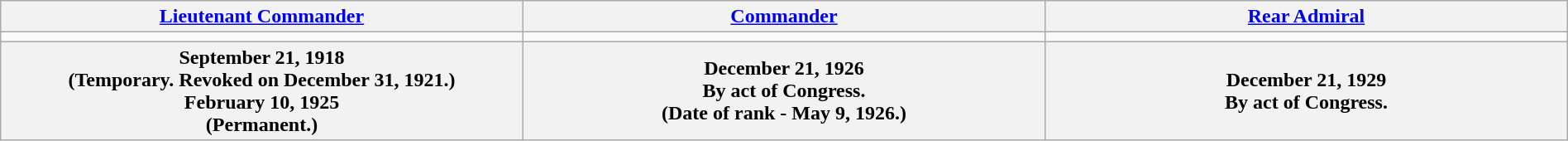<table class="wikitable"  style="margin:auto; width:100%;">
<tr>
<th><a href='#'>Lieutenant Commander</a></th>
<th><a href='#'>Commander</a></th>
<th><a href='#'>Rear Admiral</a></th>
</tr>
<tr>
<td align="center" width="16%"></td>
<td align="center" width="16%"></td>
<td align="center" width="16%"></td>
</tr>
<tr>
<th>September 21, 1918<br>(Temporary. Revoked on December 31, 1921.)<br>February 10, 1925<br>(Permanent.)</th>
<th>December 21, 1926<br>By act of Congress.<br>(Date of rank - May 9, 1926.)</th>
<th>December 21, 1929<br>By act of Congress.</th>
</tr>
</table>
